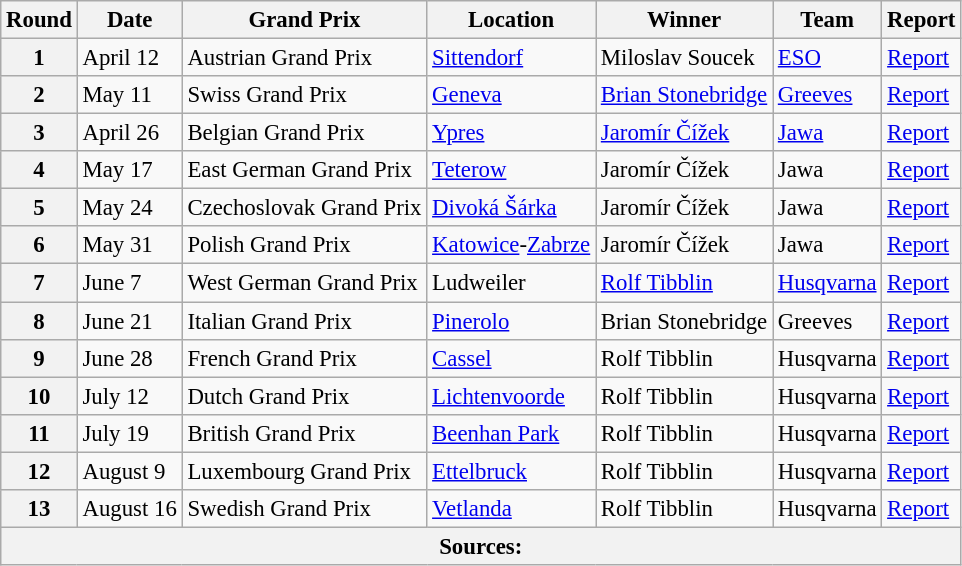<table class="wikitable" style="font-size: 95%;">
<tr>
<th align=center>Round</th>
<th align=center>Date</th>
<th align=center>Grand Prix</th>
<th align=center>Location</th>
<th align=center>Winner</th>
<th align=center>Team</th>
<th align=center>Report</th>
</tr>
<tr>
<th>1</th>
<td>April 12</td>
<td> Austrian Grand Prix</td>
<td><a href='#'>Sittendorf</a></td>
<td> Miloslav Soucek</td>
<td><a href='#'>ESO</a></td>
<td><a href='#'>Report</a></td>
</tr>
<tr>
<th>2</th>
<td>May 11</td>
<td> Swiss Grand Prix</td>
<td><a href='#'>Geneva</a></td>
<td> <a href='#'>Brian Stonebridge</a></td>
<td><a href='#'>Greeves</a></td>
<td><a href='#'>Report</a></td>
</tr>
<tr>
<th>3</th>
<td>April 26</td>
<td> Belgian Grand Prix</td>
<td><a href='#'>Ypres</a></td>
<td> <a href='#'>Jaromír Čížek</a></td>
<td><a href='#'>Jawa</a></td>
<td><a href='#'>Report</a></td>
</tr>
<tr>
<th>4</th>
<td>May 17</td>
<td> East German Grand Prix</td>
<td><a href='#'>Teterow</a></td>
<td> Jaromír Čížek</td>
<td>Jawa</td>
<td><a href='#'>Report</a></td>
</tr>
<tr>
<th>5</th>
<td>May 24</td>
<td> Czechoslovak Grand Prix</td>
<td><a href='#'>Divoká Šárka</a></td>
<td> Jaromír Čížek</td>
<td>Jawa</td>
<td><a href='#'>Report</a></td>
</tr>
<tr>
<th>6</th>
<td>May 31</td>
<td> Polish Grand Prix</td>
<td><a href='#'>Katowice</a>-<a href='#'>Zabrze</a></td>
<td> Jaromír Čížek</td>
<td>Jawa</td>
<td><a href='#'>Report</a></td>
</tr>
<tr>
<th>7</th>
<td>June 7</td>
<td> West German Grand Prix</td>
<td>Ludweiler</td>
<td> <a href='#'>Rolf Tibblin</a></td>
<td><a href='#'>Husqvarna</a></td>
<td><a href='#'>Report</a></td>
</tr>
<tr>
<th>8</th>
<td>June 21</td>
<td> Italian Grand Prix</td>
<td><a href='#'>Pinerolo</a></td>
<td> Brian Stonebridge</td>
<td>Greeves</td>
<td><a href='#'>Report</a></td>
</tr>
<tr>
<th>9</th>
<td>June 28</td>
<td> French Grand Prix</td>
<td><a href='#'>Cassel</a></td>
<td> Rolf Tibblin</td>
<td>Husqvarna</td>
<td><a href='#'>Report</a></td>
</tr>
<tr>
<th>10</th>
<td>July 12</td>
<td> Dutch Grand Prix</td>
<td><a href='#'>Lichtenvoorde</a></td>
<td> Rolf Tibblin</td>
<td>Husqvarna</td>
<td><a href='#'>Report</a></td>
</tr>
<tr>
<th>11</th>
<td>July 19</td>
<td> British Grand Prix</td>
<td><a href='#'>Beenhan Park</a></td>
<td> Rolf Tibblin</td>
<td>Husqvarna</td>
<td><a href='#'>Report</a></td>
</tr>
<tr>
<th>12</th>
<td>August 9</td>
<td> Luxembourg Grand Prix</td>
<td><a href='#'>Ettelbruck</a></td>
<td> Rolf Tibblin</td>
<td>Husqvarna</td>
<td><a href='#'>Report</a></td>
</tr>
<tr>
<th>13</th>
<td>August 16</td>
<td> Swedish Grand Prix</td>
<td><a href='#'>Vetlanda</a></td>
<td> Rolf Tibblin</td>
<td>Husqvarna</td>
<td><a href='#'>Report</a></td>
</tr>
<tr>
<th colspan=8>Sources:</th>
</tr>
</table>
